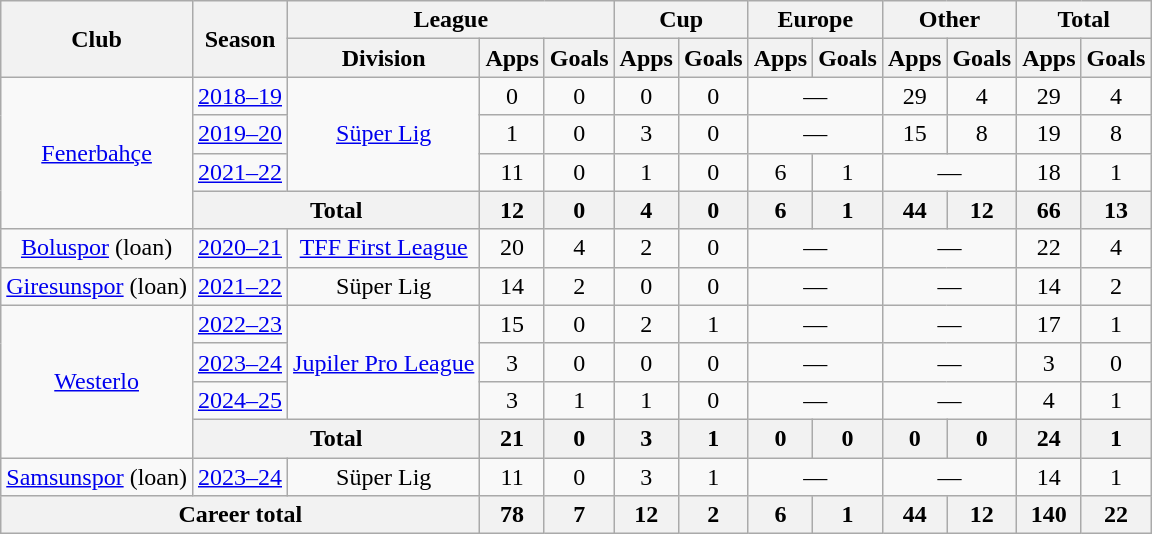<table class="wikitable" style="text-align:center">
<tr>
<th rowspan="2">Club</th>
<th rowspan="2">Season</th>
<th colspan="3">League</th>
<th colspan="2">Cup</th>
<th colspan="2">Europe</th>
<th colspan="2">Other</th>
<th colspan="2">Total</th>
</tr>
<tr>
<th>Division</th>
<th>Apps</th>
<th>Goals</th>
<th>Apps</th>
<th>Goals</th>
<th>Apps</th>
<th>Goals</th>
<th>Apps</th>
<th>Goals</th>
<th>Apps</th>
<th>Goals</th>
</tr>
<tr>
<td rowspan="4"><a href='#'>Fenerbahçe</a></td>
<td><a href='#'>2018–19</a></td>
<td rowspan="3"><a href='#'>Süper Lig</a></td>
<td>0</td>
<td>0</td>
<td>0</td>
<td>0</td>
<td colspan="2">—</td>
<td>29</td>
<td>4</td>
<td>29</td>
<td>4</td>
</tr>
<tr>
<td><a href='#'>2019–20</a></td>
<td>1</td>
<td>0</td>
<td>3</td>
<td>0</td>
<td colspan="2">—</td>
<td>15</td>
<td>8</td>
<td>19</td>
<td>8</td>
</tr>
<tr>
<td><a href='#'>2021–22</a></td>
<td>11</td>
<td>0</td>
<td>1</td>
<td>0</td>
<td>6</td>
<td>1</td>
<td colspan="2">—</td>
<td>18</td>
<td>1</td>
</tr>
<tr>
<th colspan="2">Total</th>
<th>12</th>
<th>0</th>
<th>4</th>
<th>0</th>
<th>6</th>
<th>1</th>
<th>44</th>
<th>12</th>
<th>66</th>
<th>13</th>
</tr>
<tr>
<td><a href='#'>Boluspor</a> (loan)</td>
<td><a href='#'>2020–21</a></td>
<td><a href='#'>TFF First League</a></td>
<td>20</td>
<td>4</td>
<td>2</td>
<td>0</td>
<td colspan="2">—</td>
<td colspan="2">—</td>
<td>22</td>
<td>4</td>
</tr>
<tr>
<td><a href='#'>Giresunspor</a> (loan)</td>
<td><a href='#'>2021–22</a></td>
<td>Süper Lig</td>
<td>14</td>
<td>2</td>
<td>0</td>
<td>0</td>
<td colspan="2">—</td>
<td colspan="2">—</td>
<td>14</td>
<td>2</td>
</tr>
<tr>
<td rowspan="4"><a href='#'>Westerlo</a></td>
<td><a href='#'>2022–23</a></td>
<td rowspan="3"><a href='#'>Jupiler Pro League</a></td>
<td>15</td>
<td>0</td>
<td>2</td>
<td>1</td>
<td colspan="2">—</td>
<td colspan="2">—</td>
<td>17</td>
<td>1</td>
</tr>
<tr>
<td><a href='#'>2023–24</a></td>
<td>3</td>
<td>0</td>
<td>0</td>
<td>0</td>
<td colspan="2">—</td>
<td colspan="2">—</td>
<td>3</td>
<td>0</td>
</tr>
<tr>
<td><a href='#'>2024–25</a></td>
<td>3</td>
<td>1</td>
<td>1</td>
<td>0</td>
<td colspan="2">—</td>
<td colspan="2">—</td>
<td>4</td>
<td>1</td>
</tr>
<tr>
<th colspan="2">Total</th>
<th>21</th>
<th>0</th>
<th>3</th>
<th>1</th>
<th>0</th>
<th>0</th>
<th>0</th>
<th>0</th>
<th>24</th>
<th>1</th>
</tr>
<tr>
<td><a href='#'>Samsunspor</a> (loan)</td>
<td><a href='#'>2023–24</a></td>
<td>Süper Lig</td>
<td>11</td>
<td>0</td>
<td>3</td>
<td>1</td>
<td colspan="2">—</td>
<td colspan="2">—</td>
<td>14</td>
<td>1</td>
</tr>
<tr>
<th colspan="3">Career total</th>
<th>78</th>
<th>7</th>
<th>12</th>
<th>2</th>
<th>6</th>
<th>1</th>
<th>44</th>
<th>12</th>
<th>140</th>
<th>22</th>
</tr>
</table>
